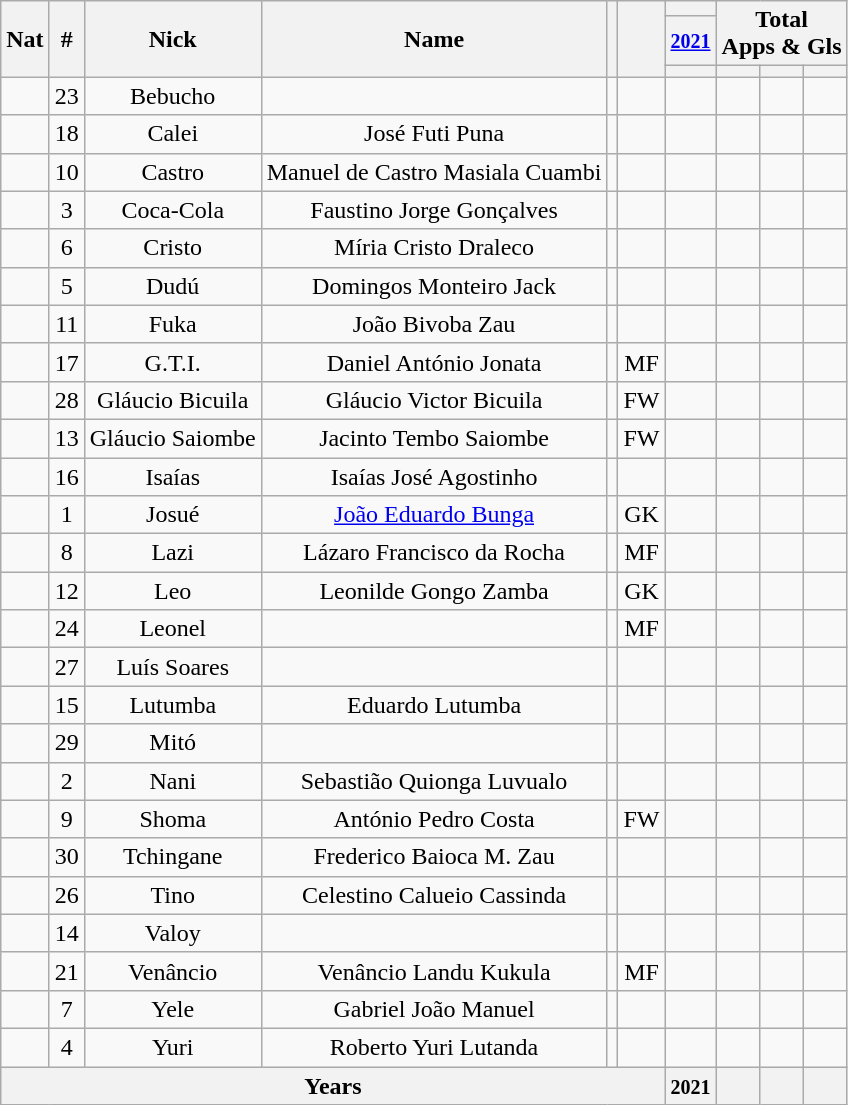<table class="wikitable plainrowheaders sortable" style="text-align:center">
<tr>
<th scope="col" rowspan="3">Nat</th>
<th scope="col" rowspan="3">#</th>
<th scope="col" rowspan="3">Nick</th>
<th scope="col" rowspan="3">Name</th>
<th scope="col" rowspan="3"></th>
<th scope="col" rowspan="3"></th>
<th colspan="1"><small></small></th>
<th colspan="3" rowspan="2">Total<br>Apps & Gls</th>
</tr>
<tr>
<th colspan="1"><small><a href='#'>2021</a></small></th>
</tr>
<tr>
<th scope="col" rowspan="1"><sup></sup></th>
<th scope="col" rowspan="1"><sup></sup></th>
<th scope="col" rowspan="1"><sup></sup></th>
<th scope="col" rowspan="1"><sup></sup></th>
</tr>
<tr>
<td></td>
<td>23</td>
<td>Bebucho</td>
<td></td>
<td></td>
<td></td>
<td></td>
<td></td>
<td></td>
<td></td>
</tr>
<tr>
<td></td>
<td>18</td>
<td>Calei</td>
<td>José Futi Puna</td>
<td></td>
<td></td>
<td></td>
<td></td>
<td></td>
<td></td>
</tr>
<tr>
<td></td>
<td>10</td>
<td>Castro</td>
<td>Manuel de Castro Masiala Cuambi</td>
<td></td>
<td data-sort-value="3"></td>
<td></td>
<td></td>
<td></td>
<td></td>
</tr>
<tr>
<td></td>
<td data-sort-value="03">3</td>
<td>Coca-Cola</td>
<td>Faustino Jorge Gonçalves</td>
<td></td>
<td data-sort-value="2"></td>
<td></td>
<td></td>
<td></td>
<td></td>
</tr>
<tr>
<td></td>
<td data-sort-value="06">6</td>
<td>Cristo</td>
<td>Míria Cristo Draleco</td>
<td></td>
<td data-sort-value="2"></td>
<td></td>
<td></td>
<td></td>
<td></td>
</tr>
<tr>
<td></td>
<td data-sort-value="05">5</td>
<td>Dudú</td>
<td>Domingos Monteiro Jack</td>
<td></td>
<td data-sort-value="2"></td>
<td></td>
<td></td>
<td></td>
<td></td>
</tr>
<tr>
<td></td>
<td>11</td>
<td>Fuka</td>
<td data-sort-value="Joao B">João Bivoba Zau</td>
<td></td>
<td data-sort-value="3"></td>
<td></td>
<td></td>
<td></td>
<td></td>
</tr>
<tr>
<td></td>
<td>17</td>
<td>G.T.I.</td>
<td>Daniel António Jonata</td>
<td></td>
<td data-sort-value="3">MF</td>
<td></td>
<td></td>
<td></td>
<td></td>
</tr>
<tr>
<td></td>
<td>28</td>
<td>Gláucio Bicuila</td>
<td>Gláucio Victor Bicuila</td>
<td></td>
<td>FW</td>
<td></td>
<td></td>
<td></td>
<td></td>
</tr>
<tr>
<td></td>
<td>13</td>
<td>Gláucio Saiombe</td>
<td>Jacinto Tembo Saiombe</td>
<td></td>
<td>FW</td>
<td></td>
<td></td>
<td></td>
<td></td>
</tr>
<tr>
<td></td>
<td>16</td>
<td>Isaías</td>
<td>Isaías José Agostinho</td>
<td></td>
<td data-sort-value="3"></td>
<td></td>
<td></td>
<td></td>
<td></td>
</tr>
<tr>
<td></td>
<td data-sort-value="01">1</td>
<td>Josué</td>
<td data-sort-value="Joao E"><a href='#'>João Eduardo Bunga</a></td>
<td></td>
<td data-sort-value="1">GK</td>
<td></td>
<td></td>
<td></td>
<td></td>
</tr>
<tr>
<td></td>
<td data-sort-value="08">8</td>
<td>Lazi</td>
<td>Lázaro Francisco da Rocha</td>
<td></td>
<td data-sort-value="3">MF</td>
<td></td>
<td></td>
<td></td>
<td></td>
</tr>
<tr>
<td></td>
<td>12</td>
<td>Leo</td>
<td>Leonilde Gongo Zamba</td>
<td></td>
<td data-sort-value="1">GK</td>
<td></td>
<td></td>
<td></td>
<td></td>
</tr>
<tr>
<td></td>
<td>24</td>
<td>Leonel</td>
<td></td>
<td></td>
<td data-sort-value="3">MF</td>
<td></td>
<td></td>
<td></td>
<td></td>
</tr>
<tr>
<td></td>
<td>27</td>
<td data-sort-value="Luis S">Luís Soares</td>
<td></td>
<td></td>
<td></td>
<td></td>
<td></td>
<td></td>
<td></td>
</tr>
<tr>
<td></td>
<td>15</td>
<td>Lutumba</td>
<td>Eduardo Lutumba</td>
<td></td>
<td></td>
<td></td>
<td></td>
<td></td>
<td></td>
</tr>
<tr>
<td></td>
<td>29</td>
<td>Mitó</td>
<td></td>
<td></td>
<td></td>
<td></td>
<td></td>
<td></td>
<td></td>
</tr>
<tr>
<td></td>
<td data-sort-value="02">2</td>
<td>Nani</td>
<td>Sebastião Quionga Luvualo</td>
<td></td>
<td data-sort-value="2"></td>
<td></td>
<td></td>
<td></td>
<td></td>
</tr>
<tr>
<td></td>
<td data-sort-value="09">9</td>
<td>Shoma</td>
<td>António Pedro Costa</td>
<td></td>
<td>FW</td>
<td></td>
<td></td>
<td></td>
<td></td>
</tr>
<tr>
<td></td>
<td>30</td>
<td>Tchingane</td>
<td>Frederico Baioca M. Zau</td>
<td></td>
<td data-sort-value="2"></td>
<td></td>
<td></td>
<td></td>
<td></td>
</tr>
<tr>
<td></td>
<td>26</td>
<td>Tino</td>
<td>Celestino Calueio Cassinda</td>
<td></td>
<td></td>
<td></td>
<td></td>
<td></td>
<td></td>
</tr>
<tr>
<td></td>
<td>14</td>
<td>Valoy</td>
<td></td>
<td></td>
<td></td>
<td></td>
<td></td>
<td></td>
<td></td>
</tr>
<tr>
<td></td>
<td>21</td>
<td>Venâncio</td>
<td>Venâncio Landu Kukula</td>
<td></td>
<td data-sort-value="3">MF</td>
<td></td>
<td></td>
<td></td>
<td></td>
</tr>
<tr>
<td></td>
<td data-sort-value="07">7</td>
<td>Yele</td>
<td>Gabriel João Manuel</td>
<td></td>
<td data-sort-value="3"></td>
<td></td>
<td></td>
<td></td>
<td></td>
</tr>
<tr>
<td></td>
<td data-sort-value="04">4</td>
<td>Yuri</td>
<td>Roberto Yuri Lutanda</td>
<td></td>
<td data-sort-value="3"></td>
<td></td>
<td></td>
<td></td>
<td></td>
</tr>
<tr>
<th colspan=6>Years</th>
<th><small>2021</small></th>
<th></th>
<th></th>
<th></th>
</tr>
</table>
